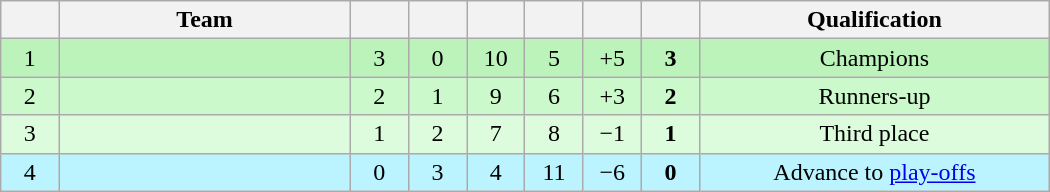<table class="wikitable" style="text-align:center" width="700">
<tr>
<th width="5%"></th>
<th width="25%">Team</th>
<th width="5%"></th>
<th width="5%"></th>
<th width="5%"></th>
<th width="5%"></th>
<th width="5%"></th>
<th width="5%"></th>
<th width="30%">Qualification</th>
</tr>
<tr bgcolor=#bbf3bb>
<td>1</td>
<td style="text-align:left"></td>
<td>3</td>
<td>0</td>
<td>10</td>
<td>5</td>
<td>+5</td>
<td><strong>3</strong></td>
<td>Champions</td>
</tr>
<tr bgcolor=#ccf9cc>
<td>2</td>
<td style="text-align:left"></td>
<td>2</td>
<td>1</td>
<td>9</td>
<td>6</td>
<td>+3</td>
<td><strong>2</strong></td>
<td>Runners-up</td>
</tr>
<tr bgcolor=#ddfcdd>
<td>3</td>
<td style="text-align:left"></td>
<td>1</td>
<td>2</td>
<td>7</td>
<td>8</td>
<td>−1</td>
<td><strong>1</strong></td>
<td>Third place</td>
</tr>
<tr bgcolor=#bbf3ff>
<td>4</td>
<td style="text-align:left"></td>
<td>0</td>
<td>3</td>
<td>4</td>
<td>11</td>
<td>−6</td>
<td><strong>0</strong></td>
<td>Advance to <a href='#'>play-offs</a></td>
</tr>
</table>
